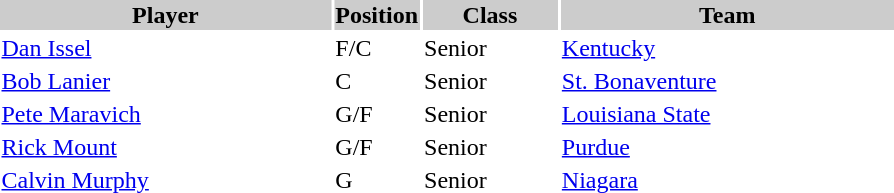<table style="width:600px" "border:'1' 'solid' 'gray'">
<tr>
<th bgcolor="#CCCCCC" style="width:40%">Player</th>
<th bgcolor="#CCCCCC" style="width:4%">Position</th>
<th bgcolor="#CCCCCC" style="width:16%">Class</th>
<th bgcolor="#CCCCCC" style="width:40%">Team</th>
</tr>
<tr>
<td><a href='#'>Dan Issel</a></td>
<td>F/C</td>
<td>Senior</td>
<td><a href='#'>Kentucky</a></td>
</tr>
<tr>
<td><a href='#'>Bob Lanier</a></td>
<td>C</td>
<td>Senior</td>
<td><a href='#'>St. Bonaventure</a></td>
</tr>
<tr>
<td><a href='#'>Pete Maravich</a></td>
<td>G/F</td>
<td>Senior</td>
<td><a href='#'>Louisiana State</a></td>
</tr>
<tr>
<td><a href='#'>Rick Mount</a></td>
<td>G/F</td>
<td>Senior</td>
<td><a href='#'>Purdue</a></td>
</tr>
<tr>
<td><a href='#'>Calvin Murphy</a></td>
<td>G</td>
<td>Senior</td>
<td><a href='#'>Niagara</a></td>
</tr>
</table>
